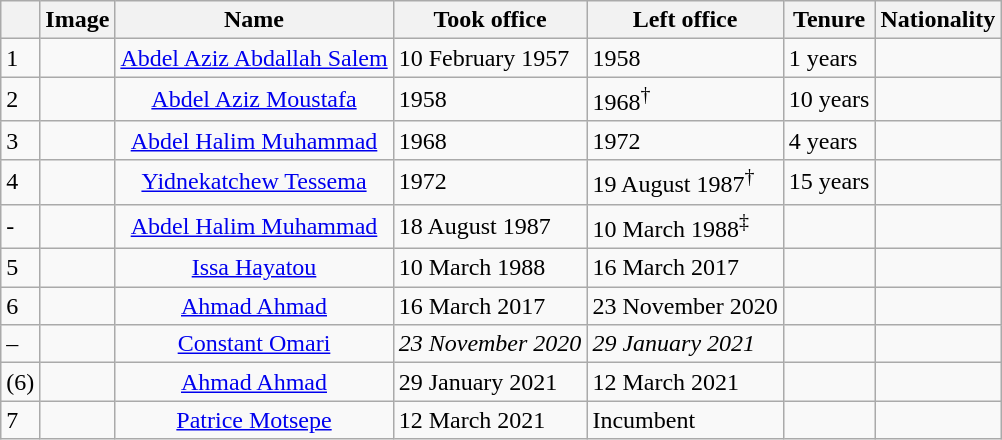<table class="wikitable" style="sortable">
<tr>
<th></th>
<th>Image</th>
<th>Name</th>
<th>Took office</th>
<th>Left office</th>
<th>Tenure</th>
<th>Nationality</th>
</tr>
<tr>
<td>1</td>
<td></td>
<td align="center"><a href='#'>Abdel Aziz Abdallah Salem</a></td>
<td>10 February 1957</td>
<td>1958</td>
<td>1 years</td>
<td></td>
</tr>
<tr>
<td>2</td>
<td></td>
<td align="center"><a href='#'>Abdel Aziz Moustafa</a></td>
<td>1958</td>
<td>1968<sup>†</sup></td>
<td>10 years</td>
<td></td>
</tr>
<tr>
<td>3</td>
<td></td>
<td align="center"><a href='#'>Abdel Halim Muhammad</a></td>
<td>1968</td>
<td>1972</td>
<td>4 years</td>
<td></td>
</tr>
<tr>
<td>4</td>
<td></td>
<td align="center"><a href='#'>Yidnekatchew Tessema</a></td>
<td>1972</td>
<td>19 August 1987<sup>†</sup></td>
<td>15 years</td>
<td></td>
</tr>
<tr>
<td>-</td>
<td></td>
<td align="center"><a href='#'>Abdel Halim Muhammad</a><br></td>
<td>18 August 1987</td>
<td>10 March 1988<sup>‡</sup></td>
<td></td>
<td></td>
</tr>
<tr>
<td>5</td>
<td></td>
<td align="center"><a href='#'>Issa Hayatou</a></td>
<td>10 March 1988</td>
<td>16 March 2017</td>
<td></td>
<td></td>
</tr>
<tr>
<td>6</td>
<td></td>
<td align="center"><a href='#'>Ahmad Ahmad</a></td>
<td>16 March 2017</td>
<td>23 November 2020</td>
<td></td>
<td></td>
</tr>
<tr>
<td>–</td>
<td></td>
<td align="center"><a href='#'>Constant Omari</a><br></td>
<td><em>23 November 2020</em></td>
<td><em>29 January 2021</em></td>
<td></td>
<td></td>
</tr>
<tr>
<td>(6)</td>
<td></td>
<td align="center"><a href='#'>Ahmad Ahmad</a></td>
<td>29 January 2021</td>
<td>12 March 2021</td>
<td></td>
<td></td>
</tr>
<tr>
<td>7</td>
<td></td>
<td align="center"><a href='#'>Patrice Motsepe</a></td>
<td>12 March 2021</td>
<td>Incumbent</td>
<td></td>
<td></td>
</tr>
</table>
